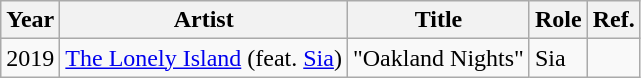<table class="wikitable unsortable">
<tr>
<th>Year</th>
<th>Artist</th>
<th>Title</th>
<th>Role</th>
<th>Ref.</th>
</tr>
<tr>
<td>2019</td>
<td><a href='#'>The Lonely Island</a> (feat. <a href='#'>Sia</a>)</td>
<td>"Oakland Nights"</td>
<td>Sia</td>
<td></td>
</tr>
</table>
